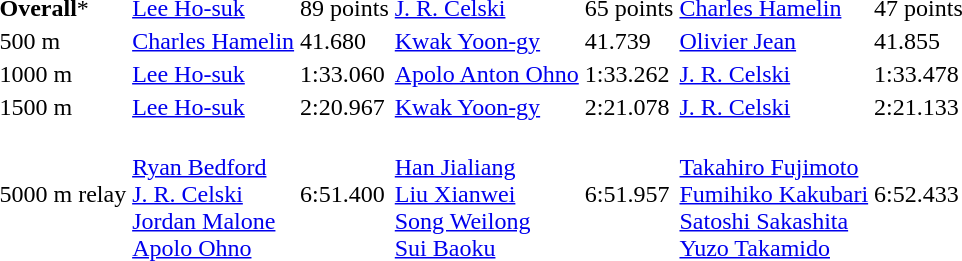<table>
<tr>
<td><strong>Overall</strong>*</td>
<td><a href='#'>Lee Ho-suk</a><br></td>
<td>89 points</td>
<td><a href='#'>J. R. Celski</a><br></td>
<td>65 points</td>
<td><a href='#'>Charles Hamelin</a><br></td>
<td>47 points</td>
</tr>
<tr>
<td>500 m</td>
<td><a href='#'>Charles Hamelin</a><br></td>
<td>41.680</td>
<td><a href='#'>Kwak Yoon-gy</a><br></td>
<td>41.739</td>
<td><a href='#'>Olivier Jean</a><br></td>
<td>41.855</td>
</tr>
<tr>
<td>1000 m</td>
<td><a href='#'>Lee Ho-suk</a><br></td>
<td>1:33.060</td>
<td><a href='#'>Apolo Anton Ohno</a><br></td>
<td>1:33.262</td>
<td><a href='#'>J. R. Celski</a><br></td>
<td>1:33.478</td>
</tr>
<tr>
<td>1500 m</td>
<td><a href='#'>Lee Ho-suk</a><br></td>
<td>2:20.967</td>
<td><a href='#'>Kwak Yoon-gy</a><br></td>
<td>2:21.078</td>
<td><a href='#'>J. R. Celski</a><br></td>
<td>2:21.133</td>
</tr>
<tr>
<td>5000 m relay</td>
<td><br><a href='#'>Ryan Bedford</a><br><a href='#'>J. R. Celski</a><br><a href='#'>Jordan Malone</a><br><a href='#'>Apolo Ohno</a></td>
<td>6:51.400</td>
<td><br><a href='#'>Han Jialiang</a><br><a href='#'>Liu Xianwei</a><br><a href='#'>Song Weilong</a><br><a href='#'>Sui Baoku</a></td>
<td>6:51.957</td>
<td><br><a href='#'>Takahiro Fujimoto</a><br><a href='#'>Fumihiko Kakubari</a><br><a href='#'>Satoshi Sakashita</a><br><a href='#'>Yuzo Takamido</a></td>
<td>6:52.433</td>
</tr>
</table>
